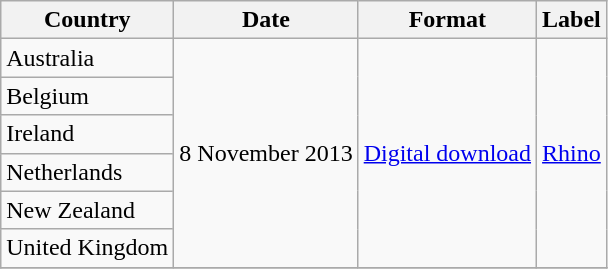<table class="wikitable">
<tr>
<th>Country</th>
<th>Date</th>
<th>Format</th>
<th>Label</th>
</tr>
<tr>
<td>Australia</td>
<td rowspan="6">8 November 2013</td>
<td rowspan="6"><a href='#'>Digital download</a></td>
<td rowspan="6"><a href='#'>Rhino</a></td>
</tr>
<tr>
<td>Belgium</td>
</tr>
<tr>
<td>Ireland</td>
</tr>
<tr>
<td>Netherlands</td>
</tr>
<tr>
<td>New Zealand</td>
</tr>
<tr>
<td>United Kingdom</td>
</tr>
<tr>
</tr>
</table>
